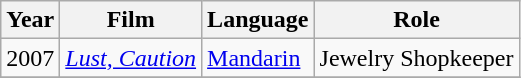<table class="wikitable">
<tr>
<th>Year</th>
<th>Film</th>
<th>Language</th>
<th>Role</th>
</tr>
<tr>
<td>2007</td>
<td><em><a href='#'>Lust, Caution</a></em></td>
<td><a href='#'>Mandarin</a></td>
<td>Jewelry Shopkeeper</td>
</tr>
<tr>
</tr>
</table>
